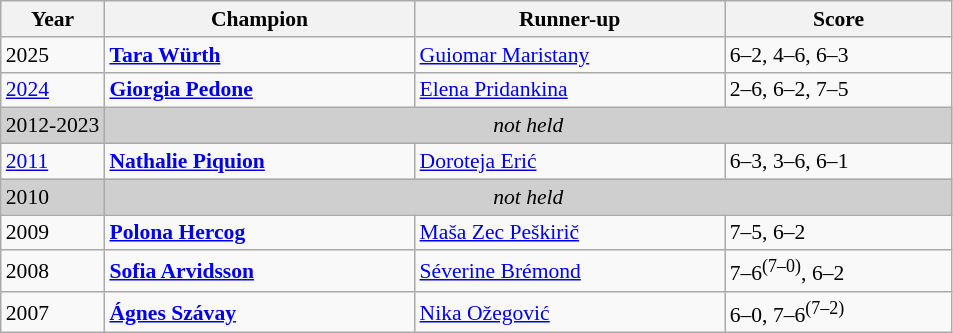<table class="wikitable" style="font-size:90%">
<tr>
<th>Year</th>
<th width="200">Champion</th>
<th width="200">Runner-up</th>
<th width="145">Score</th>
</tr>
<tr>
<td>2025</td>
<td> <strong><a href='#'>Tara Würth</a></strong></td>
<td> <a href='#'>Guiomar Maristany</a></td>
<td>6–2, 4–6, 6–3</td>
</tr>
<tr>
<td><a href='#'>2024</a></td>
<td> <strong><a href='#'>Giorgia Pedone</a></strong></td>
<td> <a href='#'>Elena Pridankina</a></td>
<td>2–6, 6–2, 7–5</td>
</tr>
<tr>
<td style="background:#cfcfcf">2012-2023</td>
<td colspan=4 align=center style="background:#cfcfcf"><em>not held</em></td>
</tr>
<tr>
<td><a href='#'>2011</a></td>
<td> <strong><a href='#'>Nathalie Piquion</a></strong></td>
<td> <a href='#'>Doroteja Erić</a></td>
<td>6–3, 3–6, 6–1</td>
</tr>
<tr>
<td style="background:#cfcfcf">2010</td>
<td colspan=4 align=center style="background:#cfcfcf"><em>not held</em></td>
</tr>
<tr>
<td>2009</td>
<td> <strong><a href='#'>Polona Hercog</a></strong></td>
<td> <a href='#'>Maša Zec Peškirič</a></td>
<td>7–5, 6–2</td>
</tr>
<tr>
<td>2008</td>
<td> <strong><a href='#'>Sofia Arvidsson</a></strong></td>
<td> <a href='#'>Séverine Brémond</a></td>
<td>7–6<sup>(7–0)</sup>, 6–2</td>
</tr>
<tr>
<td>2007</td>
<td> <strong><a href='#'>Ágnes Szávay</a></strong></td>
<td> <a href='#'>Nika Ožegović</a></td>
<td>6–0, 7–6<sup>(7–2)</sup></td>
</tr>
</table>
